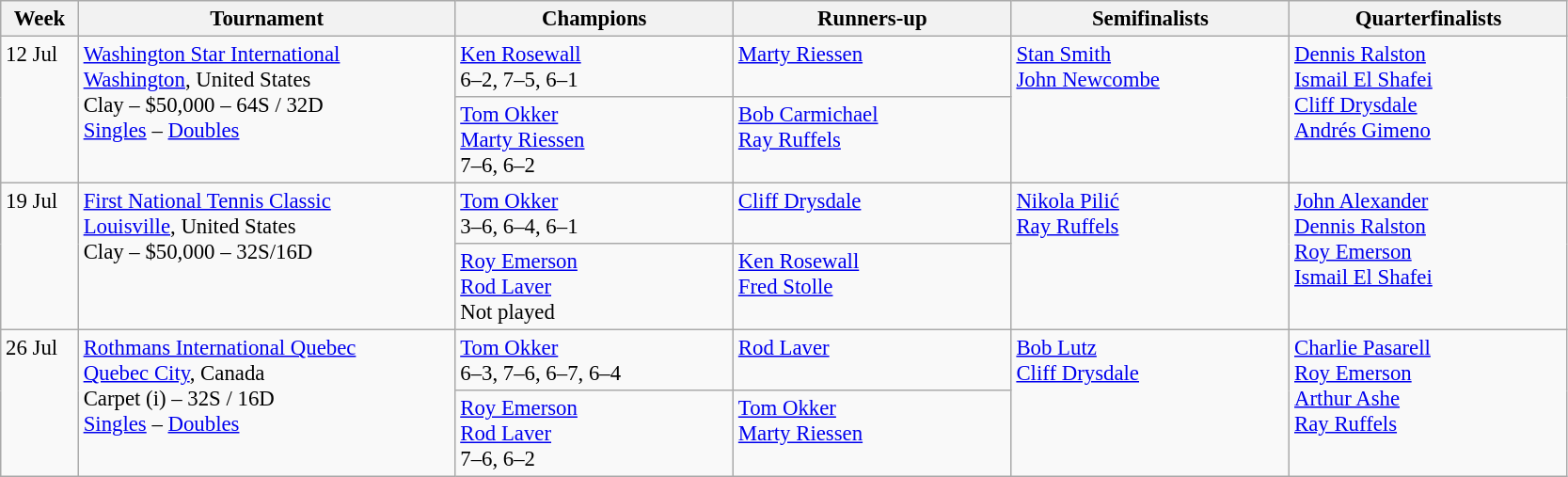<table class=wikitable style=font-size:95%>
<tr>
<th style="width:48px;">Week</th>
<th style="width:260px;">Tournament</th>
<th style="width:190px;">Champions</th>
<th style="width:190px;">Runners-up</th>
<th style="width:190px;">Semifinalists</th>
<th style="width:190px;">Quarterfinalists</th>
</tr>
<tr valign=top>
<td rowspan=2>12 Jul</td>
<td rowspan=2><a href='#'>Washington Star International</a><br> <a href='#'>Washington</a>, United States <br> Clay – $50,000 – 64S / 32D <br> <a href='#'>Singles</a> – <a href='#'>Doubles</a></td>
<td> <a href='#'>Ken Rosewall</a><br>6–2, 7–5, 6–1</td>
<td> <a href='#'>Marty Riessen</a></td>
<td rowspan=2> <a href='#'>Stan Smith</a><br> <a href='#'>John Newcombe</a></td>
<td rowspan=2> <a href='#'>Dennis Ralston</a><br> <a href='#'>Ismail El Shafei</a> <br>  <a href='#'>Cliff Drysdale</a><br> <a href='#'>Andrés Gimeno</a></td>
</tr>
<tr valign=top>
<td> <a href='#'>Tom Okker</a><br> <a href='#'>Marty Riessen</a> <br> 7–6, 6–2</td>
<td> <a href='#'>Bob Carmichael</a><br> <a href='#'>Ray Ruffels</a></td>
</tr>
<tr valign=top>
<td rowspan=2>19 Jul</td>
<td rowspan=2><a href='#'>First National Tennis Classic</a><br> <a href='#'>Louisville</a>, United States <br> Clay – $50,000 – 32S/16D</td>
<td> <a href='#'>Tom Okker</a><br>3–6, 6–4, 6–1</td>
<td> <a href='#'>Cliff Drysdale</a></td>
<td rowspan=2> <a href='#'>Nikola Pilić</a> <br> <a href='#'>Ray Ruffels</a></td>
<td rowspan=2> <a href='#'>John Alexander</a> <br>  <a href='#'>Dennis Ralston</a><br> <a href='#'>Roy Emerson</a> <br>  <a href='#'>Ismail El Shafei</a></td>
</tr>
<tr valign=top>
<td> <a href='#'>Roy Emerson</a><br> <a href='#'>Rod Laver</a><br>Not played</td>
<td> <a href='#'>Ken Rosewall</a><br> <a href='#'>Fred Stolle</a></td>
</tr>
<tr valign=top>
<td rowspan=2>26 Jul</td>
<td rowspan=2><a href='#'>Rothmans International Quebec</a><br> <a href='#'>Quebec City</a>, Canada <br> Carpet (i) – 32S / 16D <br> <a href='#'>Singles</a> – <a href='#'>Doubles</a></td>
<td> <a href='#'>Tom Okker</a><br>6–3, 7–6, 6–7, 6–4</td>
<td> <a href='#'>Rod Laver</a></td>
<td rowspan=2> <a href='#'>Bob Lutz</a><br> <a href='#'>Cliff Drysdale</a></td>
<td rowspan=2> <a href='#'>Charlie Pasarell</a><br> <a href='#'>Roy Emerson</a> <br>  <a href='#'>Arthur Ashe</a><br> <a href='#'>Ray Ruffels</a></td>
</tr>
<tr valign=top>
<td> <a href='#'>Roy Emerson</a><br> <a href='#'>Rod Laver</a><br>7–6, 6–2</td>
<td> <a href='#'>Tom Okker</a><br> <a href='#'>Marty Riessen</a></td>
</tr>
</table>
